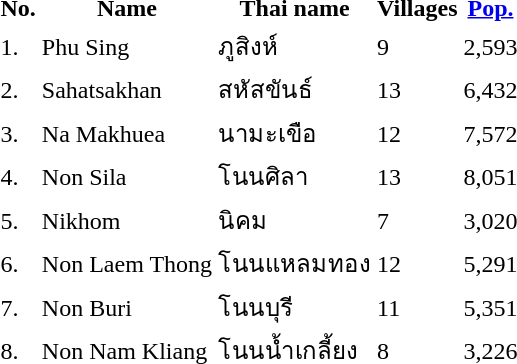<table>
<tr>
<th>No.</th>
<th>Name</th>
<th>Thai name</th>
<th>Villages</th>
<th><a href='#'>Pop.</a></th>
</tr>
<tr>
<td>1.</td>
<td>Phu Sing</td>
<td>ภูสิงห์</td>
<td>9</td>
<td>2,593</td>
<td></td>
</tr>
<tr>
<td>2.</td>
<td>Sahatsakhan</td>
<td>สหัสขันธ์</td>
<td>13</td>
<td>6,432</td>
<td></td>
</tr>
<tr>
<td>3.</td>
<td>Na Makhuea</td>
<td>นามะเขือ</td>
<td>12</td>
<td>7,572</td>
<td></td>
</tr>
<tr>
<td>4.</td>
<td>Non Sila</td>
<td>โนนศิลา</td>
<td>13</td>
<td>8,051</td>
<td></td>
</tr>
<tr>
<td>5.</td>
<td>Nikhom</td>
<td>นิคม</td>
<td>7</td>
<td>3,020</td>
<td></td>
</tr>
<tr>
<td>6.</td>
<td>Non Laem Thong</td>
<td>โนนแหลมทอง</td>
<td>12</td>
<td>5,291</td>
<td></td>
</tr>
<tr>
<td>7.</td>
<td>Non Buri</td>
<td>โนนบุรี</td>
<td>11</td>
<td>5,351</td>
<td></td>
</tr>
<tr>
<td>8.</td>
<td>Non Nam Kliang</td>
<td>โนนน้ำเกลี้ยง</td>
<td>8</td>
<td>3,226</td>
<td></td>
</tr>
</table>
